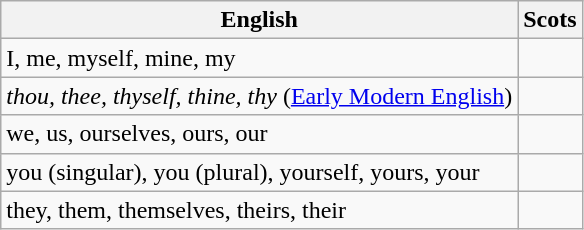<table class="wikitable" border="1">
<tr>
<th>English</th>
<th>Scots</th>
</tr>
<tr>
<td>I, me, myself, mine, my</td>
<td></td>
</tr>
<tr>
<td><em>thou, thee, thyself, thine, thy</em> (<a href='#'>Early Modern English</a>)</td>
<td></td>
</tr>
<tr>
<td>we, us, ourselves, ours, our</td>
<td></td>
</tr>
<tr>
<td>you (singular), you (plural), yourself, yours, your</td>
<td></td>
</tr>
<tr>
<td>they, them, themselves, theirs, their</td>
<td></td>
</tr>
</table>
